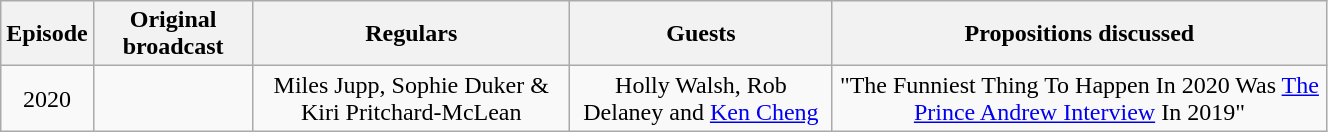<table class="wikitable" style="text-align:center; width:70%;">
<tr>
<th>Episode</th>
<th>Original broadcast</th>
<th>Regulars</th>
<th>Guests</th>
<th>Propositions discussed</th>
</tr>
<tr>
<td>2020</td>
<td></td>
<td>Miles Jupp, Sophie Duker & Kiri Pritchard-McLean </td>
<td>Holly Walsh, Rob Delaney and <a href='#'>Ken Cheng</a></td>
<td>"The Funniest Thing To Happen In 2020 Was <a href='#'>The Prince Andrew Interview</a> In 2019"</td>
</tr>
</table>
